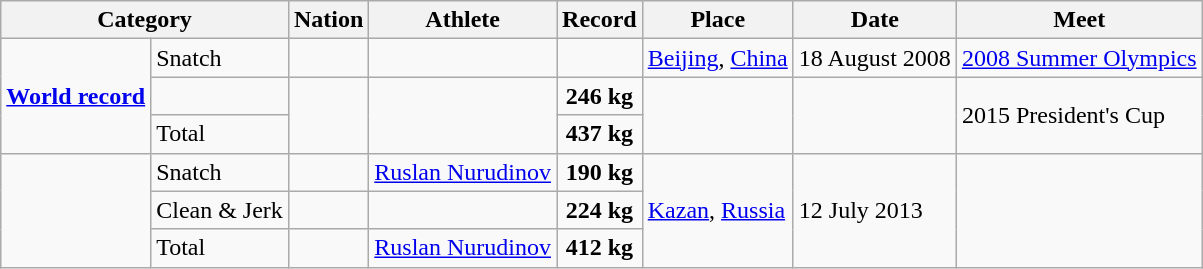<table class="wikitable" style="text-align:center;">
<tr>
<th colspan="2">Category</th>
<th>Nation</th>
<th>Athlete</th>
<th>Record</th>
<th>Place</th>
<th>Date</th>
<th>Meet</th>
</tr>
<tr>
<td rowspan="3"><strong><a href='#'>World record</a></strong></td>
<td align="left">Snatch</td>
<td align="left"></td>
<td align="left"></td>
<td><strong></strong></td>
<td align="left"><a href='#'>Beijing</a>, <a href='#'>China</a></td>
<td align="left">18 August 2008</td>
<td align="left"><a href='#'>2008 Summer Olympics</a></td>
</tr>
<tr>
<td align="left"></td>
<td align="left" rowspan="2"></td>
<td align="left" rowspan="2"></td>
<td><strong>246 kg</strong></td>
<td align="left" rowspan="2"></td>
<td align="left" rowspan="2"></td>
<td align="left" rowspan="2">2015 President's Cup</td>
</tr>
<tr>
<td align="left">Total</td>
<td><strong>437 kg</strong></td>
</tr>
<tr>
<td rowspan="3"><strong></strong></td>
<td align="left">Snatch</td>
<td align="left"></td>
<td align="left"><a href='#'>Ruslan Nurudinov</a></td>
<td><strong>190 kg</strong></td>
<td align="left" rowspan="3"><a href='#'>Kazan</a>, <a href='#'>Russia</a></td>
<td align="left" rowspan="3">12 July 2013</td>
<td align="left" rowspan="3"></td>
</tr>
<tr>
<td align="left">Clean & Jerk</td>
<td align="left"></td>
<td align="left"></td>
<td><strong>224 kg</strong></td>
</tr>
<tr>
<td align="left">Total</td>
<td align="left"></td>
<td align="left"><a href='#'>Ruslan Nurudinov</a></td>
<td><strong>412 kg</strong></td>
</tr>
</table>
